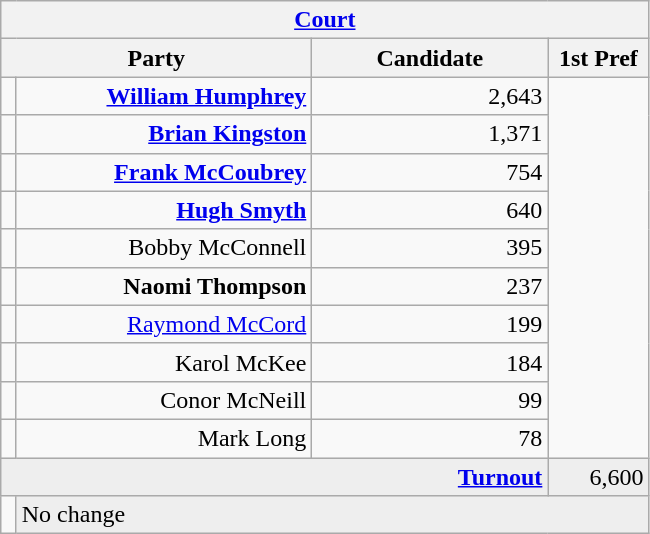<table class="wikitable">
<tr>
<th colspan="4" style="text-align:center;"><a href='#'>Court</a></th>
</tr>
<tr>
<th colspan="2"  style="text-align:center; width:200px;">Party</th>
<th width=150>Candidate</th>
<th width=60>1st Pref</th>
</tr>
<tr>
<td></td>
<td style="text-align:right;"><strong><a href='#'>William Humphrey</a></strong></td>
<td style="text-align:right;">2,643</td>
</tr>
<tr>
<td></td>
<td style="text-align:right;"><strong><a href='#'>Brian Kingston</a></strong></td>
<td style="text-align:right;">1,371</td>
</tr>
<tr>
<td></td>
<td style="text-align:right;"><strong><a href='#'>Frank McCoubrey</a></strong></td>
<td style="text-align:right;">754</td>
</tr>
<tr>
<td></td>
<td style="text-align:right;"><strong><a href='#'>Hugh Smyth</a></strong></td>
<td style="text-align:right;">640</td>
</tr>
<tr>
<td></td>
<td style="text-align:right;">Bobby McConnell</td>
<td style="text-align:right;">395</td>
</tr>
<tr>
<td></td>
<td style="text-align:right;"><strong>Naomi Thompson</strong></td>
<td style="text-align:right;">237</td>
</tr>
<tr>
<td></td>
<td style="text-align:right;"><a href='#'>Raymond McCord</a></td>
<td style="text-align:right;">199</td>
</tr>
<tr>
<td></td>
<td style="text-align:right;">Karol McKee</td>
<td style="text-align:right;">184</td>
</tr>
<tr>
<td></td>
<td style="text-align:right;">Conor McNeill</td>
<td style="text-align:right;">99</td>
</tr>
<tr>
<td></td>
<td style="text-align:right;">Mark Long</td>
<td style="text-align:right;">78</td>
</tr>
<tr style="background:#eee;">
<td colspan="3" style="text-align:right;"><strong><a href='#'>Turnout</a></strong></td>
<td style="text-align:right;">6,600</td>
</tr>
<tr>
<td></td>
<td colspan="3" style="background:#eee;">No change</td>
</tr>
</table>
